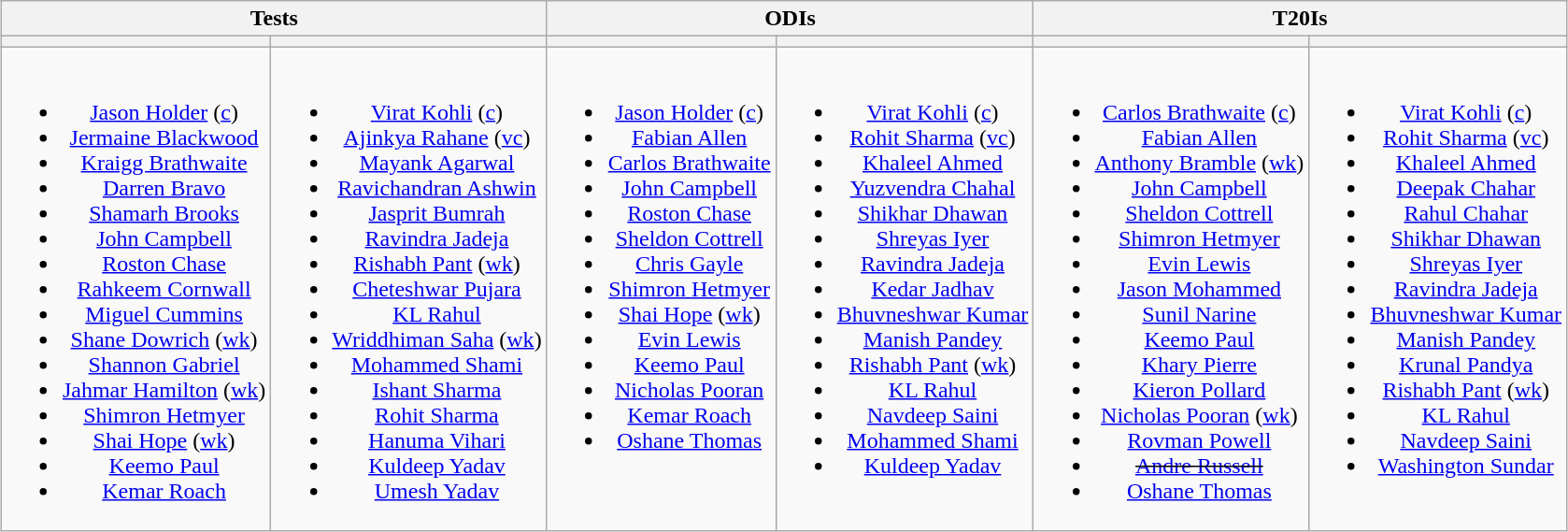<table class="wikitable" style="text-align:center; margin:auto">
<tr>
<th colspan=2>Tests</th>
<th colspan=2>ODIs</th>
<th colspan=2>T20Is</th>
</tr>
<tr>
<th></th>
<th></th>
<th></th>
<th></th>
<th></th>
<th></th>
</tr>
<tr style="vertical-align:top">
<td><br><ul><li><a href='#'>Jason Holder</a> (<a href='#'>c</a>)</li><li><a href='#'>Jermaine Blackwood</a></li><li><a href='#'>Kraigg Brathwaite</a></li><li><a href='#'>Darren Bravo</a></li><li><a href='#'>Shamarh Brooks</a></li><li><a href='#'>John Campbell</a></li><li><a href='#'>Roston Chase</a></li><li><a href='#'>Rahkeem Cornwall</a></li><li><a href='#'>Miguel Cummins</a></li><li><a href='#'>Shane Dowrich</a> (<a href='#'>wk</a>)</li><li><a href='#'>Shannon Gabriel</a></li><li><a href='#'>Jahmar Hamilton</a> (<a href='#'>wk</a>)</li><li><a href='#'>Shimron Hetmyer</a></li><li><a href='#'>Shai Hope</a> (<a href='#'>wk</a>)</li><li><a href='#'>Keemo Paul</a></li><li><a href='#'>Kemar Roach</a></li></ul></td>
<td><br><ul><li><a href='#'>Virat Kohli</a> (<a href='#'>c</a>)</li><li><a href='#'>Ajinkya Rahane</a> (<a href='#'>vc</a>)</li><li><a href='#'>Mayank Agarwal</a></li><li><a href='#'>Ravichandran Ashwin</a></li><li><a href='#'>Jasprit Bumrah</a></li><li><a href='#'>Ravindra Jadeja</a></li><li><a href='#'>Rishabh Pant</a> (<a href='#'>wk</a>)</li><li><a href='#'>Cheteshwar Pujara</a></li><li><a href='#'>KL Rahul</a></li><li><a href='#'>Wriddhiman Saha</a> (<a href='#'>wk</a>)</li><li><a href='#'>Mohammed Shami</a></li><li><a href='#'>Ishant Sharma</a></li><li><a href='#'>Rohit Sharma</a></li><li><a href='#'>Hanuma Vihari</a></li><li><a href='#'>Kuldeep Yadav</a></li><li><a href='#'>Umesh Yadav</a></li></ul></td>
<td><br><ul><li><a href='#'>Jason Holder</a> (<a href='#'>c</a>)</li><li><a href='#'>Fabian Allen</a></li><li><a href='#'>Carlos Brathwaite</a></li><li><a href='#'>John Campbell</a></li><li><a href='#'>Roston Chase</a></li><li><a href='#'>Sheldon Cottrell</a></li><li><a href='#'>Chris Gayle</a></li><li><a href='#'>Shimron Hetmyer</a></li><li><a href='#'>Shai Hope</a> (<a href='#'>wk</a>)</li><li><a href='#'>Evin Lewis</a></li><li><a href='#'>Keemo Paul</a></li><li><a href='#'>Nicholas Pooran</a></li><li><a href='#'>Kemar Roach</a></li><li><a href='#'>Oshane Thomas</a></li></ul></td>
<td><br><ul><li><a href='#'>Virat Kohli</a> (<a href='#'>c</a>)</li><li><a href='#'>Rohit Sharma</a> (<a href='#'>vc</a>)</li><li><a href='#'>Khaleel Ahmed</a></li><li><a href='#'>Yuzvendra Chahal</a></li><li><a href='#'>Shikhar Dhawan</a></li><li><a href='#'>Shreyas Iyer</a></li><li><a href='#'>Ravindra Jadeja</a></li><li><a href='#'>Kedar Jadhav</a></li><li><a href='#'>Bhuvneshwar Kumar</a></li><li><a href='#'>Manish Pandey</a></li><li><a href='#'>Rishabh Pant</a> (<a href='#'>wk</a>)</li><li><a href='#'>KL Rahul</a></li><li><a href='#'>Navdeep Saini</a></li><li><a href='#'>Mohammed Shami</a></li><li><a href='#'>Kuldeep Yadav</a></li></ul></td>
<td><br><ul><li><a href='#'>Carlos Brathwaite</a> (<a href='#'>c</a>)</li><li><a href='#'>Fabian Allen</a></li><li><a href='#'>Anthony Bramble</a> (<a href='#'>wk</a>)</li><li><a href='#'>John Campbell</a></li><li><a href='#'>Sheldon Cottrell</a></li><li><a href='#'>Shimron Hetmyer</a></li><li><a href='#'>Evin Lewis</a></li><li><a href='#'>Jason Mohammed</a></li><li><a href='#'>Sunil Narine</a></li><li><a href='#'>Keemo Paul</a></li><li><a href='#'>Khary Pierre</a></li><li><a href='#'>Kieron Pollard</a></li><li><a href='#'>Nicholas Pooran</a> (<a href='#'>wk</a>)</li><li><a href='#'>Rovman Powell</a></li><li><s><a href='#'>Andre Russell</a></s></li><li><a href='#'>Oshane Thomas</a></li></ul></td>
<td><br><ul><li><a href='#'>Virat Kohli</a> (<a href='#'>c</a>)</li><li><a href='#'>Rohit Sharma</a> (<a href='#'>vc</a>)</li><li><a href='#'>Khaleel Ahmed</a></li><li><a href='#'>Deepak Chahar</a></li><li><a href='#'>Rahul Chahar</a></li><li><a href='#'>Shikhar Dhawan</a></li><li><a href='#'>Shreyas Iyer</a></li><li><a href='#'>Ravindra Jadeja</a></li><li><a href='#'>Bhuvneshwar Kumar</a></li><li><a href='#'>Manish Pandey</a></li><li><a href='#'>Krunal Pandya</a></li><li><a href='#'>Rishabh Pant</a> (<a href='#'>wk</a>)</li><li><a href='#'>KL Rahul</a></li><li><a href='#'>Navdeep Saini</a></li><li><a href='#'>Washington Sundar</a></li></ul></td>
</tr>
</table>
